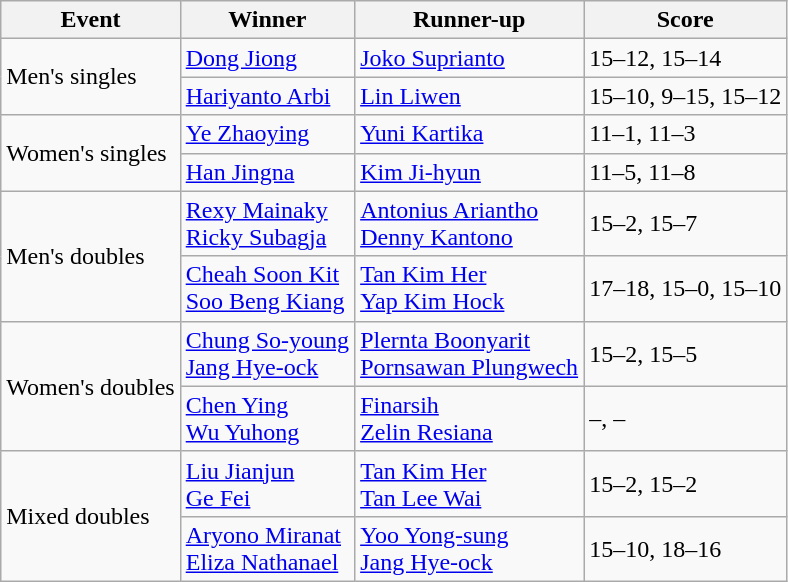<table class="wikitable">
<tr>
<th>Event</th>
<th>Winner</th>
<th>Runner-up</th>
<th>Score</th>
</tr>
<tr>
<td rowspan=2>Men's singles</td>
<td> <a href='#'>Dong Jiong</a></td>
<td> <a href='#'>Joko Suprianto</a></td>
<td>15–12, 15–14</td>
</tr>
<tr>
<td> <a href='#'>Hariyanto Arbi</a></td>
<td> <a href='#'>Lin Liwen</a></td>
<td>15–10, 9–15, 15–12</td>
</tr>
<tr>
<td rowspan=2>Women's singles</td>
<td> <a href='#'>Ye Zhaoying</a></td>
<td> <a href='#'>Yuni Kartika</a></td>
<td>11–1, 11–3</td>
</tr>
<tr>
<td> <a href='#'>Han Jingna</a></td>
<td> <a href='#'>Kim Ji-hyun</a></td>
<td>11–5, 11–8</td>
</tr>
<tr>
<td rowspan=2>Men's doubles</td>
<td> <a href='#'>Rexy Mainaky</a><br> <a href='#'>Ricky Subagja</a></td>
<td> <a href='#'>Antonius Ariantho</a><br> <a href='#'>Denny Kantono</a></td>
<td>15–2, 15–7</td>
</tr>
<tr>
<td> <a href='#'>Cheah Soon Kit</a><br> <a href='#'>Soo Beng Kiang</a></td>
<td> <a href='#'>Tan Kim Her</a><br> <a href='#'>Yap Kim Hock</a></td>
<td>17–18, 15–0, 15–10</td>
</tr>
<tr>
<td rowspan=2>Women's doubles</td>
<td> <a href='#'>Chung So-young</a><br> <a href='#'>Jang Hye-ock</a></td>
<td> <a href='#'>Plernta Boonyarit</a><br> <a href='#'>Pornsawan Plungwech</a></td>
<td>15–2, 15–5</td>
</tr>
<tr>
<td> <a href='#'>Chen Ying</a><br> <a href='#'>Wu Yuhong</a></td>
<td> <a href='#'>Finarsih</a><br> <a href='#'>Zelin Resiana</a></td>
<td>–, –</td>
</tr>
<tr>
<td rowspan=2>Mixed doubles</td>
<td> <a href='#'>Liu Jianjun</a><br> <a href='#'>Ge Fei</a></td>
<td> <a href='#'>Tan Kim Her</a><br> <a href='#'>Tan Lee Wai</a></td>
<td>15–2, 15–2</td>
</tr>
<tr>
<td> <a href='#'>Aryono Miranat</a><br> <a href='#'>Eliza Nathanael</a></td>
<td> <a href='#'>Yoo Yong-sung</a><br> <a href='#'>Jang Hye-ock</a></td>
<td>15–10, 18–16</td>
</tr>
</table>
